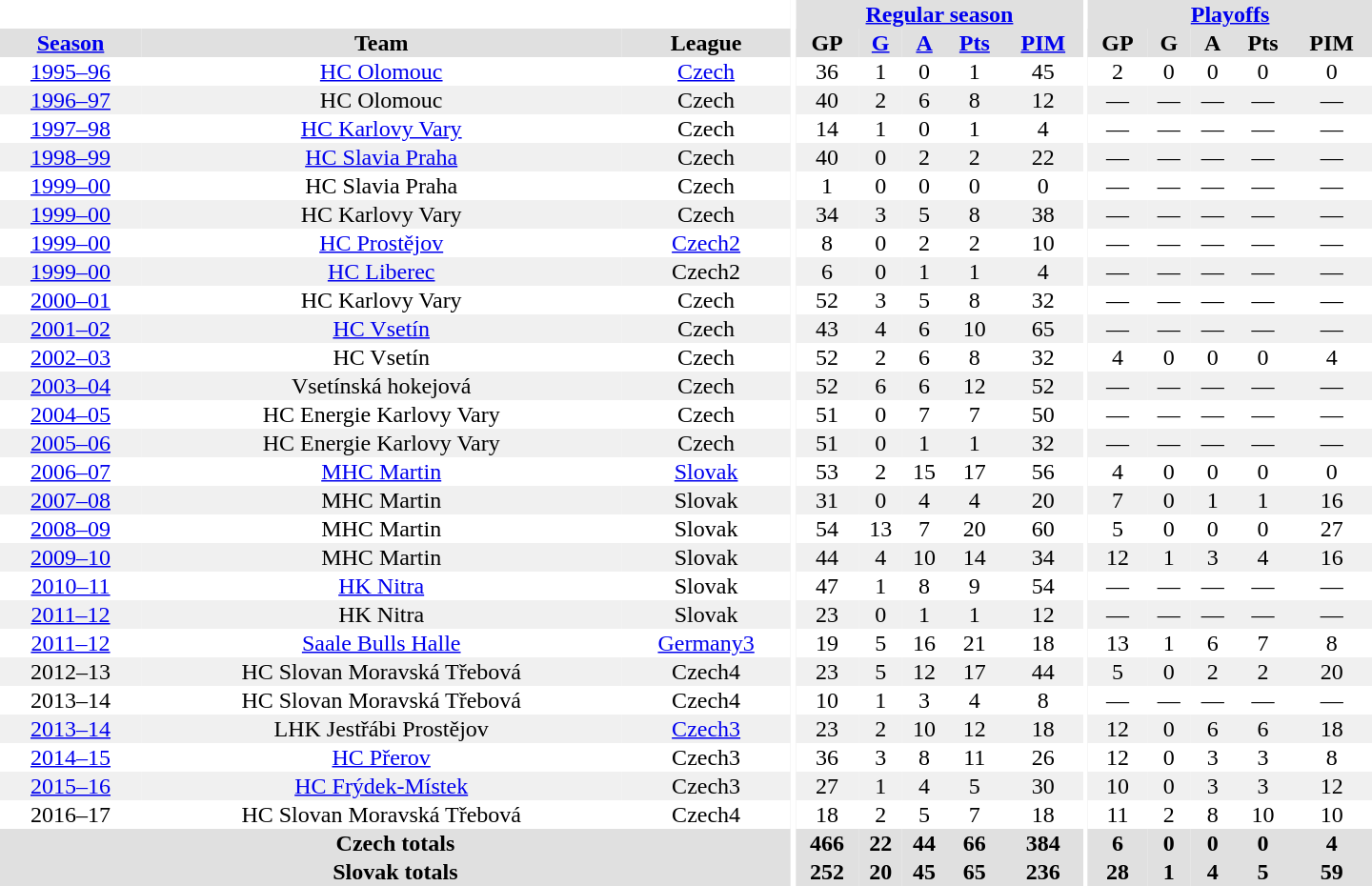<table border="0" cellpadding="1" cellspacing="0" style="text-align:center; width:60em">
<tr bgcolor="#e0e0e0">
<th colspan="3" bgcolor="#ffffff"></th>
<th rowspan="99" bgcolor="#ffffff"></th>
<th colspan="5"><a href='#'>Regular season</a></th>
<th rowspan="99" bgcolor="#ffffff"></th>
<th colspan="5"><a href='#'>Playoffs</a></th>
</tr>
<tr bgcolor="#e0e0e0">
<th><a href='#'>Season</a></th>
<th>Team</th>
<th>League</th>
<th>GP</th>
<th><a href='#'>G</a></th>
<th><a href='#'>A</a></th>
<th><a href='#'>Pts</a></th>
<th><a href='#'>PIM</a></th>
<th>GP</th>
<th>G</th>
<th>A</th>
<th>Pts</th>
<th>PIM</th>
</tr>
<tr>
<td><a href='#'>1995–96</a></td>
<td><a href='#'>HC Olomouc</a></td>
<td><a href='#'>Czech</a></td>
<td>36</td>
<td>1</td>
<td>0</td>
<td>1</td>
<td>45</td>
<td>2</td>
<td>0</td>
<td>0</td>
<td>0</td>
<td>0</td>
</tr>
<tr bgcolor="#f0f0f0">
<td><a href='#'>1996–97</a></td>
<td>HC Olomouc</td>
<td>Czech</td>
<td>40</td>
<td>2</td>
<td>6</td>
<td>8</td>
<td>12</td>
<td>—</td>
<td>—</td>
<td>—</td>
<td>—</td>
<td>—</td>
</tr>
<tr>
<td><a href='#'>1997–98</a></td>
<td><a href='#'>HC Karlovy Vary</a></td>
<td>Czech</td>
<td>14</td>
<td>1</td>
<td>0</td>
<td>1</td>
<td>4</td>
<td>—</td>
<td>—</td>
<td>—</td>
<td>—</td>
<td>—</td>
</tr>
<tr bgcolor="#f0f0f0">
<td><a href='#'>1998–99</a></td>
<td><a href='#'>HC Slavia Praha</a></td>
<td>Czech</td>
<td>40</td>
<td>0</td>
<td>2</td>
<td>2</td>
<td>22</td>
<td>—</td>
<td>—</td>
<td>—</td>
<td>—</td>
<td>—</td>
</tr>
<tr>
<td><a href='#'>1999–00</a></td>
<td>HC Slavia Praha</td>
<td>Czech</td>
<td>1</td>
<td>0</td>
<td>0</td>
<td>0</td>
<td>0</td>
<td>—</td>
<td>—</td>
<td>—</td>
<td>—</td>
<td>—</td>
</tr>
<tr bgcolor="#f0f0f0">
<td><a href='#'>1999–00</a></td>
<td>HC Karlovy Vary</td>
<td>Czech</td>
<td>34</td>
<td>3</td>
<td>5</td>
<td>8</td>
<td>38</td>
<td>—</td>
<td>—</td>
<td>—</td>
<td>—</td>
<td>—</td>
</tr>
<tr>
<td><a href='#'>1999–00</a></td>
<td><a href='#'>HC Prostějov</a></td>
<td><a href='#'>Czech2</a></td>
<td>8</td>
<td>0</td>
<td>2</td>
<td>2</td>
<td>10</td>
<td>—</td>
<td>—</td>
<td>—</td>
<td>—</td>
<td>—</td>
</tr>
<tr bgcolor="#f0f0f0">
<td><a href='#'>1999–00</a></td>
<td><a href='#'>HC Liberec</a></td>
<td>Czech2</td>
<td>6</td>
<td>0</td>
<td>1</td>
<td>1</td>
<td>4</td>
<td>—</td>
<td>—</td>
<td>—</td>
<td>—</td>
<td>—</td>
</tr>
<tr>
<td><a href='#'>2000–01</a></td>
<td>HC Karlovy Vary</td>
<td>Czech</td>
<td>52</td>
<td>3</td>
<td>5</td>
<td>8</td>
<td>32</td>
<td>—</td>
<td>—</td>
<td>—</td>
<td>—</td>
<td>—</td>
</tr>
<tr bgcolor="#f0f0f0">
<td><a href='#'>2001–02</a></td>
<td><a href='#'>HC Vsetín</a></td>
<td>Czech</td>
<td>43</td>
<td>4</td>
<td>6</td>
<td>10</td>
<td>65</td>
<td>—</td>
<td>—</td>
<td>—</td>
<td>—</td>
<td>—</td>
</tr>
<tr>
<td><a href='#'>2002–03</a></td>
<td>HC Vsetín</td>
<td>Czech</td>
<td>52</td>
<td>2</td>
<td>6</td>
<td>8</td>
<td>32</td>
<td>4</td>
<td>0</td>
<td>0</td>
<td>0</td>
<td>4</td>
</tr>
<tr bgcolor="#f0f0f0">
<td><a href='#'>2003–04</a></td>
<td>Vsetínská hokejová</td>
<td>Czech</td>
<td>52</td>
<td>6</td>
<td>6</td>
<td>12</td>
<td>52</td>
<td>—</td>
<td>—</td>
<td>—</td>
<td>—</td>
<td>—</td>
</tr>
<tr>
<td><a href='#'>2004–05</a></td>
<td>HC Energie Karlovy Vary</td>
<td>Czech</td>
<td>51</td>
<td>0</td>
<td>7</td>
<td>7</td>
<td>50</td>
<td>—</td>
<td>—</td>
<td>—</td>
<td>—</td>
<td>—</td>
</tr>
<tr bgcolor="#f0f0f0">
<td><a href='#'>2005–06</a></td>
<td>HC Energie Karlovy Vary</td>
<td>Czech</td>
<td>51</td>
<td>0</td>
<td>1</td>
<td>1</td>
<td>32</td>
<td>—</td>
<td>—</td>
<td>—</td>
<td>—</td>
<td>—</td>
</tr>
<tr>
<td><a href='#'>2006–07</a></td>
<td><a href='#'>MHC Martin</a></td>
<td><a href='#'>Slovak</a></td>
<td>53</td>
<td>2</td>
<td>15</td>
<td>17</td>
<td>56</td>
<td>4</td>
<td>0</td>
<td>0</td>
<td>0</td>
<td>0</td>
</tr>
<tr bgcolor="#f0f0f0">
<td><a href='#'>2007–08</a></td>
<td>MHC Martin</td>
<td>Slovak</td>
<td>31</td>
<td>0</td>
<td>4</td>
<td>4</td>
<td>20</td>
<td>7</td>
<td>0</td>
<td>1</td>
<td>1</td>
<td>16</td>
</tr>
<tr>
<td><a href='#'>2008–09</a></td>
<td>MHC Martin</td>
<td>Slovak</td>
<td>54</td>
<td>13</td>
<td>7</td>
<td>20</td>
<td>60</td>
<td>5</td>
<td>0</td>
<td>0</td>
<td>0</td>
<td>27</td>
</tr>
<tr bgcolor="#f0f0f0">
<td><a href='#'>2009–10</a></td>
<td>MHC Martin</td>
<td>Slovak</td>
<td>44</td>
<td>4</td>
<td>10</td>
<td>14</td>
<td>34</td>
<td>12</td>
<td>1</td>
<td>3</td>
<td>4</td>
<td>16</td>
</tr>
<tr>
<td><a href='#'>2010–11</a></td>
<td><a href='#'>HK Nitra</a></td>
<td>Slovak</td>
<td>47</td>
<td>1</td>
<td>8</td>
<td>9</td>
<td>54</td>
<td>—</td>
<td>—</td>
<td>—</td>
<td>—</td>
<td>—</td>
</tr>
<tr bgcolor="#f0f0f0">
<td><a href='#'>2011–12</a></td>
<td>HK Nitra</td>
<td>Slovak</td>
<td>23</td>
<td>0</td>
<td>1</td>
<td>1</td>
<td>12</td>
<td>—</td>
<td>—</td>
<td>—</td>
<td>—</td>
<td>—</td>
</tr>
<tr>
<td><a href='#'>2011–12</a></td>
<td><a href='#'>Saale Bulls Halle</a></td>
<td><a href='#'>Germany3</a></td>
<td>19</td>
<td>5</td>
<td>16</td>
<td>21</td>
<td>18</td>
<td>13</td>
<td>1</td>
<td>6</td>
<td>7</td>
<td>8</td>
</tr>
<tr bgcolor="#f0f0f0">
<td>2012–13</td>
<td>HC Slovan Moravská Třebová</td>
<td>Czech4</td>
<td>23</td>
<td>5</td>
<td>12</td>
<td>17</td>
<td>44</td>
<td>5</td>
<td>0</td>
<td>2</td>
<td>2</td>
<td>20</td>
</tr>
<tr>
<td>2013–14</td>
<td>HC Slovan Moravská Třebová</td>
<td>Czech4</td>
<td>10</td>
<td>1</td>
<td>3</td>
<td>4</td>
<td>8</td>
<td>—</td>
<td>—</td>
<td>—</td>
<td>—</td>
<td>—</td>
</tr>
<tr bgcolor="#f0f0f0">
<td><a href='#'>2013–14</a></td>
<td>LHK Jestřábi Prostějov</td>
<td><a href='#'>Czech3</a></td>
<td>23</td>
<td>2</td>
<td>10</td>
<td>12</td>
<td>18</td>
<td>12</td>
<td>0</td>
<td>6</td>
<td>6</td>
<td>18</td>
</tr>
<tr>
<td><a href='#'>2014–15</a></td>
<td><a href='#'>HC Přerov</a></td>
<td>Czech3</td>
<td>36</td>
<td>3</td>
<td>8</td>
<td>11</td>
<td>26</td>
<td>12</td>
<td>0</td>
<td>3</td>
<td>3</td>
<td>8</td>
</tr>
<tr bgcolor="#f0f0f0">
<td><a href='#'>2015–16</a></td>
<td><a href='#'>HC Frýdek-Místek</a></td>
<td>Czech3</td>
<td>27</td>
<td>1</td>
<td>4</td>
<td>5</td>
<td>30</td>
<td>10</td>
<td>0</td>
<td>3</td>
<td>3</td>
<td>12</td>
</tr>
<tr>
<td>2016–17</td>
<td>HC Slovan Moravská Třebová</td>
<td>Czech4</td>
<td>18</td>
<td>2</td>
<td>5</td>
<td>7</td>
<td>18</td>
<td>11</td>
<td>2</td>
<td>8</td>
<td>10</td>
<td>10</td>
</tr>
<tr>
</tr>
<tr ALIGN="center" bgcolor="#e0e0e0">
<th colspan="3">Czech totals</th>
<th ALIGN="center">466</th>
<th ALIGN="center">22</th>
<th ALIGN="center">44</th>
<th ALIGN="center">66</th>
<th ALIGN="center">384</th>
<th ALIGN="center">6</th>
<th ALIGN="center">0</th>
<th ALIGN="center">0</th>
<th ALIGN="center">0</th>
<th ALIGN="center">4</th>
</tr>
<tr>
</tr>
<tr ALIGN="center" bgcolor="#e0e0e0">
<th colspan="3">Slovak totals</th>
<th ALIGN="center">252</th>
<th ALIGN="center">20</th>
<th ALIGN="center">45</th>
<th ALIGN="center">65</th>
<th ALIGN="center">236</th>
<th ALIGN="center">28</th>
<th ALIGN="center">1</th>
<th ALIGN="center">4</th>
<th ALIGN="center">5</th>
<th ALIGN="center">59</th>
</tr>
</table>
